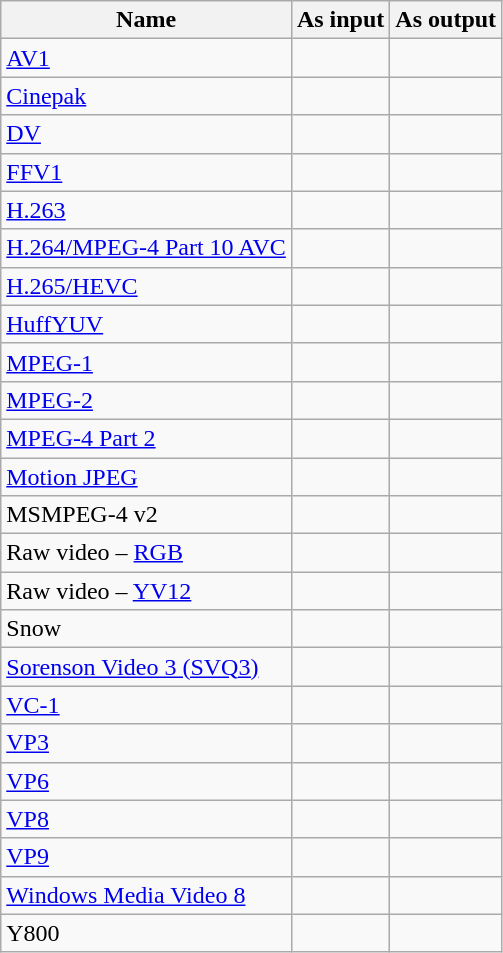<table class="wikitable sortable floatleft"  style="clear:none">
<tr>
<th>Name</th>
<th>As input</th>
<th>As output</th>
</tr>
<tr>
<td><a href='#'>AV1</a></td>
<td></td>
<td></td>
</tr>
<tr>
<td><a href='#'>Cinepak</a></td>
<td></td>
<td></td>
</tr>
<tr>
<td><a href='#'>DV</a></td>
<td></td>
<td></td>
</tr>
<tr>
<td><a href='#'>FFV1</a></td>
<td></td>
<td></td>
</tr>
<tr>
<td><a href='#'>H.263</a></td>
<td></td>
<td></td>
</tr>
<tr>
<td><a href='#'>H.264/MPEG-4 Part 10 AVC</a></td>
<td></td>
<td></td>
</tr>
<tr>
<td><a href='#'>H.265/HEVC</a></td>
<td></td>
<td></td>
</tr>
<tr>
<td><a href='#'>HuffYUV</a></td>
<td></td>
<td></td>
</tr>
<tr>
<td><a href='#'>MPEG-1</a></td>
<td></td>
<td></td>
</tr>
<tr>
<td><a href='#'>MPEG-2</a></td>
<td></td>
<td></td>
</tr>
<tr>
<td><a href='#'>MPEG-4 Part 2</a></td>
<td></td>
<td></td>
</tr>
<tr>
<td><a href='#'>Motion JPEG</a></td>
<td></td>
<td></td>
</tr>
<tr>
<td>MSMPEG-4 v2</td>
<td></td>
<td></td>
</tr>
<tr>
<td>Raw video – <a href='#'>RGB</a></td>
<td></td>
<td></td>
</tr>
<tr>
<td>Raw video – <a href='#'>YV12</a></td>
<td></td>
<td></td>
</tr>
<tr>
<td>Snow</td>
<td></td>
<td></td>
</tr>
<tr>
<td><a href='#'>Sorenson Video 3 (SVQ3)</a></td>
<td></td>
<td></td>
</tr>
<tr>
<td><a href='#'>VC-1</a></td>
<td></td>
<td></td>
</tr>
<tr>
<td><a href='#'>VP3</a></td>
<td></td>
<td></td>
</tr>
<tr>
<td><a href='#'>VP6</a></td>
<td></td>
<td></td>
</tr>
<tr>
<td><a href='#'>VP8</a></td>
<td></td>
<td></td>
</tr>
<tr>
<td><a href='#'>VP9</a></td>
<td></td>
<td></td>
</tr>
<tr>
<td><a href='#'>Windows Media Video 8</a></td>
<td></td>
<td></td>
</tr>
<tr>
<td>Y800 </td>
<td></td>
<td></td>
</tr>
</table>
